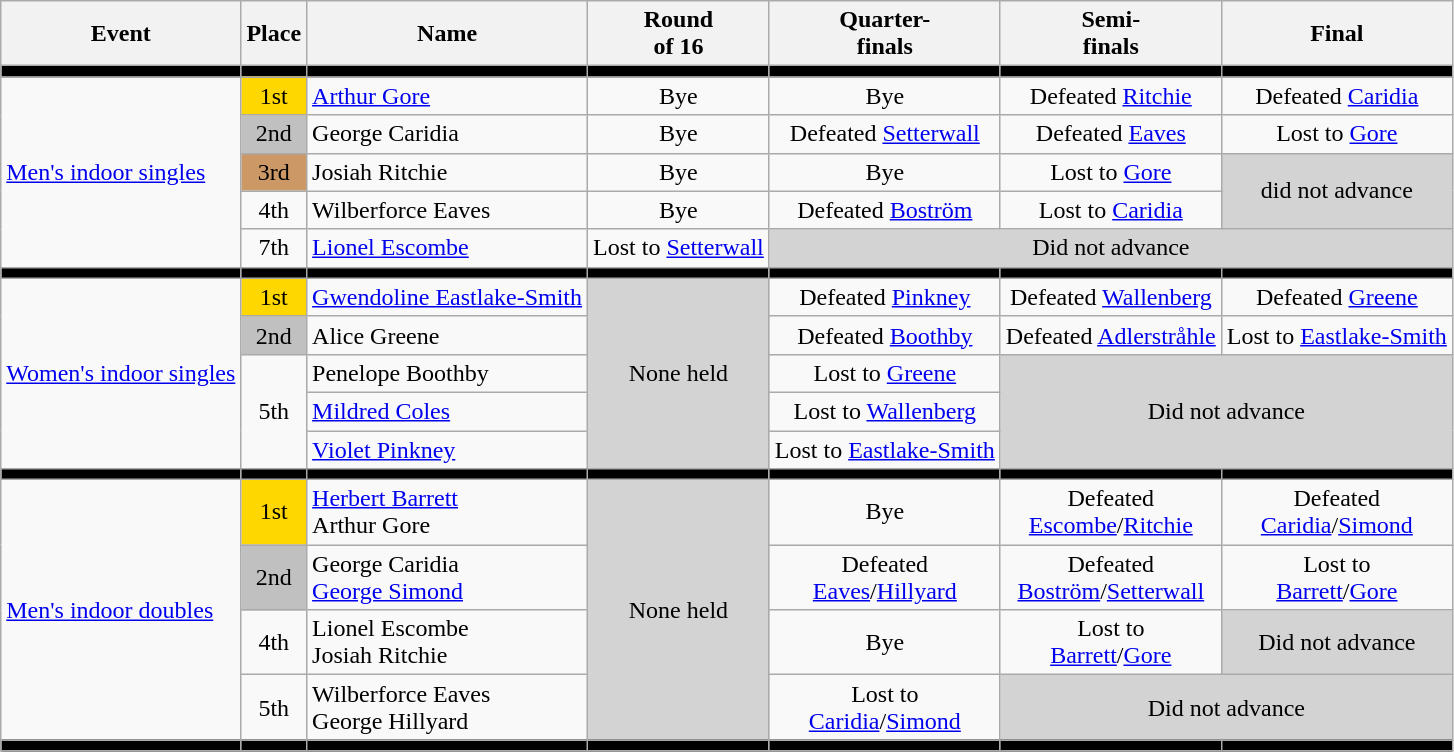<table class=wikitable>
<tr>
<th>Event</th>
<th>Place</th>
<th>Name</th>
<th>Round <br> of 16</th>
<th>Quarter-<br>finals</th>
<th>Semi-<br>finals</th>
<th>Final</th>
</tr>
<tr bgcolor=black>
<td></td>
<td></td>
<td></td>
<td></td>
<td></td>
<td></td>
<td></td>
</tr>
<tr align=center>
<td rowspan=5 align=left><a href='#'>Men's indoor singles</a></td>
<td bgcolor=gold>1st</td>
<td align=left><a href='#'>Arthur Gore</a></td>
<td>Bye</td>
<td>Bye</td>
<td>Defeated <a href='#'>Ritchie</a></td>
<td>Defeated <a href='#'>Caridia</a></td>
</tr>
<tr align=center>
<td bgcolor=silver>2nd</td>
<td align=left>George Caridia</td>
<td>Bye</td>
<td>Defeated <a href='#'>Setterwall</a></td>
<td>Defeated <a href='#'>Eaves</a></td>
<td>Lost to <a href='#'>Gore</a></td>
</tr>
<tr align=center>
<td bgcolor=cc9966>3rd</td>
<td align=left>Josiah Ritchie</td>
<td>Bye</td>
<td>Bye</td>
<td>Lost to <a href='#'>Gore</a></td>
<td bgcolor=lightgray rowspan=2>did not advance</td>
</tr>
<tr align=center>
<td>4th</td>
<td align=left>Wilberforce Eaves</td>
<td>Bye</td>
<td>Defeated <a href='#'>Boström</a></td>
<td>Lost to <a href='#'>Caridia</a></td>
</tr>
<tr align=center>
<td>7th</td>
<td align=left><a href='#'>Lionel Escombe</a></td>
<td>Lost to <a href='#'>Setterwall</a></td>
<td colspan=3 bgcolor=lightgray>Did not advance</td>
</tr>
<tr bgcolor=black>
<td></td>
<td></td>
<td></td>
<td></td>
<td></td>
<td></td>
<td></td>
</tr>
<tr align=center>
<td rowspan=5 align=left><a href='#'>Women's indoor singles</a></td>
<td bgcolor=gold>1st</td>
<td align=left><a href='#'>Gwendoline Eastlake-Smith</a></td>
<td rowspan=5 bgcolor=lightgray>None held</td>
<td>Defeated <a href='#'>Pinkney</a></td>
<td>Defeated <a href='#'>Wallenberg</a></td>
<td>Defeated <a href='#'>Greene</a></td>
</tr>
<tr align=center>
<td bgcolor=silver>2nd</td>
<td align=left>Alice Greene</td>
<td>Defeated <a href='#'>Boothby</a></td>
<td>Defeated <a href='#'>Adlerstråhle</a></td>
<td>Lost to <a href='#'>Eastlake-Smith</a></td>
</tr>
<tr align=center>
<td rowspan=3>5th</td>
<td align=left>Penelope Boothby</td>
<td>Lost to <a href='#'>Greene</a></td>
<td colspan=2 rowspan=3 bgcolor=lightgray>Did not advance</td>
</tr>
<tr align=center>
<td align=left><a href='#'>Mildred Coles</a></td>
<td>Lost to <a href='#'>Wallenberg</a></td>
</tr>
<tr align=center>
<td align=left><a href='#'>Violet Pinkney</a></td>
<td>Lost to <a href='#'>Eastlake-Smith</a></td>
</tr>
<tr bgcolor=black>
<td></td>
<td></td>
<td></td>
<td></td>
<td></td>
<td></td>
<td></td>
</tr>
<tr align=center>
<td rowspan=4 align=left><a href='#'>Men's indoor doubles</a></td>
<td bgcolor=gold>1st</td>
<td align=left><a href='#'>Herbert Barrett</a> <br> Arthur Gore</td>
<td rowspan=4 bgcolor=lightgray>None held</td>
<td>Bye</td>
<td>Defeated <br> <a href='#'>Escombe</a>/<a href='#'>Ritchie</a></td>
<td>Defeated <br> <a href='#'>Caridia</a>/<a href='#'>Simond</a></td>
</tr>
<tr align=center>
<td bgcolor=silver>2nd</td>
<td align=left>George Caridia <br> <a href='#'>George Simond</a></td>
<td>Defeated <br> <a href='#'>Eaves</a>/<a href='#'>Hillyard</a></td>
<td>Defeated <br> <a href='#'>Boström</a>/<a href='#'>Setterwall</a></td>
<td>Lost to <br> <a href='#'>Barrett</a>/<a href='#'>Gore</a></td>
</tr>
<tr align=center>
<td>4th</td>
<td align=left>Lionel Escombe <br> Josiah Ritchie</td>
<td>Bye</td>
<td>Lost to <br> <a href='#'>Barrett</a>/<a href='#'>Gore</a></td>
<td bgcolor=lightgray>Did not advance</td>
</tr>
<tr align=center>
<td>5th</td>
<td align=left>Wilberforce Eaves <br> George Hillyard</td>
<td>Lost to <br> <a href='#'>Caridia</a>/<a href='#'>Simond</a></td>
<td colspan=2 bgcolor=lightgray>Did not advance</td>
</tr>
<tr bgcolor=black>
<td></td>
<td></td>
<td></td>
<td></td>
<td></td>
<td></td>
<td></td>
</tr>
</table>
